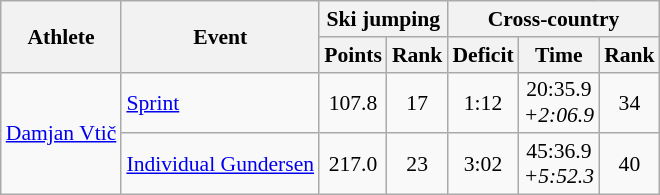<table class="wikitable" style="font-size:90%">
<tr>
<th rowspan="2">Athlete</th>
<th rowspan="2">Event</th>
<th colspan="2">Ski jumping</th>
<th colspan="6">Cross-country</th>
</tr>
<tr>
<th>Points</th>
<th>Rank</th>
<th>Deficit</th>
<th>Time</th>
<th>Rank</th>
</tr>
<tr>
<td rowspan=2><a href='#'>Damjan Vtič</a></td>
<td><a href='#'>Sprint</a></td>
<td align="center">107.8</td>
<td align="center">17</td>
<td align="center">1:12</td>
<td align="center">20:35.9<br><em>+2:06.9</em></td>
<td align="center">34</td>
</tr>
<tr>
<td><a href='#'>Individual Gundersen</a></td>
<td align="center">217.0</td>
<td align="center">23</td>
<td align="center">3:02</td>
<td align="center">45:36.9<br><em>+5:52.3</em></td>
<td align="center">40</td>
</tr>
</table>
